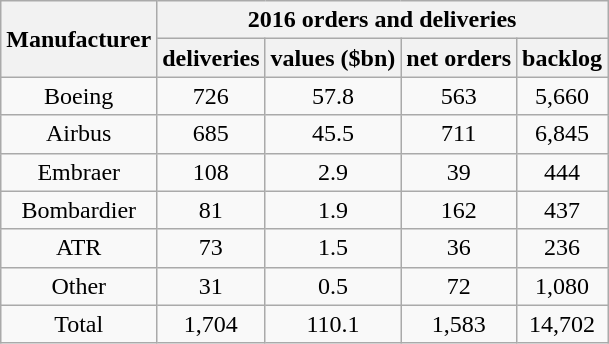<table class="wikitable sortable" style="text-align: center">
<tr>
<th rowspan=2>Manufacturer</th>
<th colspan=4>2016 orders and deliveries</th>
</tr>
<tr>
<th>deliveries</th>
<th>values ($bn)</th>
<th>net orders</th>
<th>backlog</th>
</tr>
<tr>
<td>Boeing</td>
<td>726</td>
<td>57.8</td>
<td>563</td>
<td>5,660</td>
</tr>
<tr>
<td>Airbus</td>
<td>685</td>
<td>45.5</td>
<td>711</td>
<td>6,845</td>
</tr>
<tr>
<td>Embraer</td>
<td>108</td>
<td>2.9</td>
<td>39</td>
<td>444</td>
</tr>
<tr>
<td>Bombardier</td>
<td>81</td>
<td>1.9</td>
<td>162</td>
<td>437</td>
</tr>
<tr>
<td>ATR</td>
<td>73</td>
<td>1.5</td>
<td>36</td>
<td>236</td>
</tr>
<tr>
<td>Other</td>
<td>31</td>
<td>0.5</td>
<td>72</td>
<td>1,080</td>
</tr>
<tr>
<td>Total</td>
<td>1,704</td>
<td>110.1</td>
<td>1,583</td>
<td>14,702</td>
</tr>
</table>
